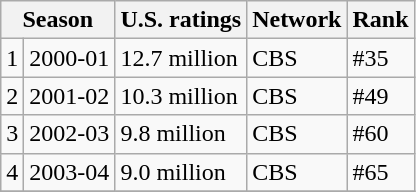<table class="wikitable">
<tr>
<th colspan="2">Season</th>
<th>U.S. ratings</th>
<th>Network</th>
<th>Rank</th>
</tr>
<tr>
<td>1</td>
<td>2000-01</td>
<td>12.7 million</td>
<td>CBS</td>
<td>#35</td>
</tr>
<tr>
<td>2</td>
<td>2001-02</td>
<td>10.3 million</td>
<td>CBS</td>
<td>#49</td>
</tr>
<tr>
<td>3</td>
<td>2002-03</td>
<td>9.8 million</td>
<td>CBS</td>
<td>#60</td>
</tr>
<tr>
<td>4</td>
<td>2003-04</td>
<td>9.0 million</td>
<td>CBS</td>
<td>#65</td>
</tr>
<tr>
</tr>
</table>
